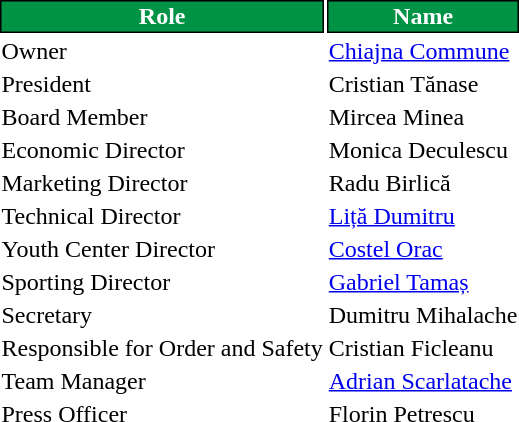<table class="toccolours">
<tr>
<th style="background:#009346;color:#FFFFFF;border:1px solid #000000;">Role</th>
<th style="background:#009346;color:#FFFFFF;border:1px solid #000000;">Name</th>
</tr>
<tr>
<td>Owner</td>
<td> <a href='#'>Chiajna Commune</a></td>
</tr>
<tr>
<td>President</td>
<td> Cristian Tănase</td>
</tr>
<tr>
<td>Board Member</td>
<td> Mircea Minea</td>
</tr>
<tr>
<td>Economic Director</td>
<td> Monica Deculescu</td>
</tr>
<tr>
<td>Marketing Director</td>
<td> Radu Birlică</td>
</tr>
<tr>
<td>Technical Director</td>
<td> <a href='#'>Liță Dumitru</a></td>
</tr>
<tr>
<td>Youth Center Director</td>
<td> <a href='#'>Costel Orac</a></td>
</tr>
<tr>
<td>Sporting Director</td>
<td> <a href='#'>Gabriel Tamaș</a></td>
</tr>
<tr>
<td>Secretary</td>
<td> Dumitru Mihalache</td>
</tr>
<tr>
<td>Responsible for Order and Safety</td>
<td> Cristian Ficleanu</td>
</tr>
<tr>
<td>Team Manager</td>
<td> <a href='#'>Adrian Scarlatache</a></td>
</tr>
<tr>
<td>Press Officer</td>
<td> Florin Petrescu</td>
</tr>
</table>
